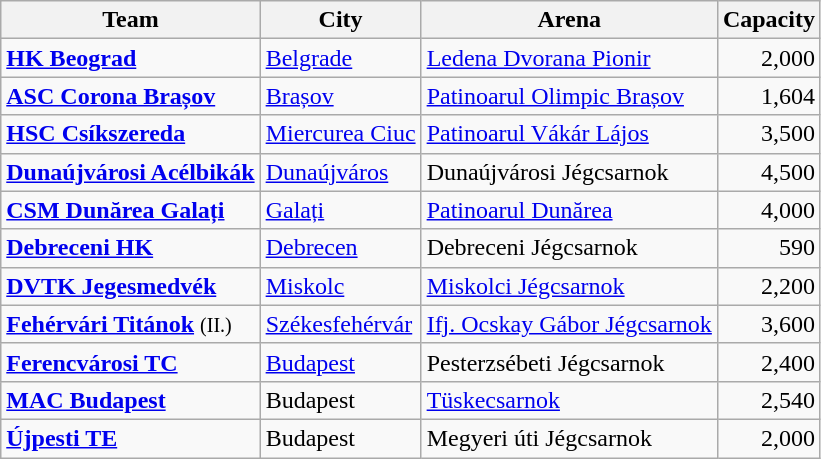<table class="wikitable sortable" style="text-align: left;">
<tr>
<th>Team</th>
<th>City</th>
<th>Arena</th>
<th>Capacity</th>
</tr>
<tr>
<td><strong><a href='#'>HK Beograd</a></strong></td>
<td> <a href='#'>Belgrade</a></td>
<td><a href='#'>Ledena Dvorana Pionir</a></td>
<td align="right">2,000</td>
</tr>
<tr>
<td><strong><a href='#'>ASC Corona Brașov</a></strong></td>
<td> <a href='#'>Brașov</a></td>
<td><a href='#'>Patinoarul Olimpic Brașov</a></td>
<td align="right">1,604</td>
</tr>
<tr>
<td><strong><a href='#'>HSC Csíkszereda</a></strong></td>
<td> <a href='#'>Miercurea Ciuc</a></td>
<td><a href='#'>Patinoarul Vákár Lájos</a></td>
<td align="right">3,500</td>
</tr>
<tr>
<td><strong><a href='#'>Dunaújvárosi Acélbikák</a></strong></td>
<td> <a href='#'>Dunaújváros</a></td>
<td>Dunaújvárosi Jégcsarnok</td>
<td align="right">4,500</td>
</tr>
<tr>
<td><strong><a href='#'>CSM Dunărea Galați</a></strong></td>
<td> <a href='#'>Galați</a></td>
<td><a href='#'>Patinoarul Dunărea</a></td>
<td align="right">4,000</td>
</tr>
<tr>
<td><strong><a href='#'>Debreceni HK</a></strong></td>
<td> <a href='#'>Debrecen</a></td>
<td>Debreceni Jégcsarnok</td>
<td align="right">590</td>
</tr>
<tr>
<td><strong><a href='#'>DVTK Jegesmedvék</a></strong></td>
<td> <a href='#'>Miskolc</a></td>
<td><a href='#'>Miskolci Jégcsarnok</a></td>
<td align="right">2,200</td>
</tr>
<tr>
<td><strong><a href='#'>Fehérvári Titánok</a></strong> <small>(II.)</small></td>
<td> <a href='#'>Székesfehérvár</a></td>
<td><a href='#'>Ifj. Ocskay Gábor Jégcsarnok</a></td>
<td align="right">3,600</td>
</tr>
<tr>
<td><strong><a href='#'>Ferencvárosi TC</a></strong></td>
<td> <a href='#'>Budapest</a></td>
<td>Pesterzsébeti Jégcsarnok</td>
<td align="right">2,400</td>
</tr>
<tr>
<td><strong><a href='#'>MAC Budapest</a></strong></td>
<td> Budapest</td>
<td><a href='#'>Tüskecsarnok</a></td>
<td align="right">2,540</td>
</tr>
<tr>
<td><strong><a href='#'>Újpesti TE</a></strong></td>
<td> Budapest</td>
<td>Megyeri úti Jégcsarnok</td>
<td align="right">2,000</td>
</tr>
</table>
